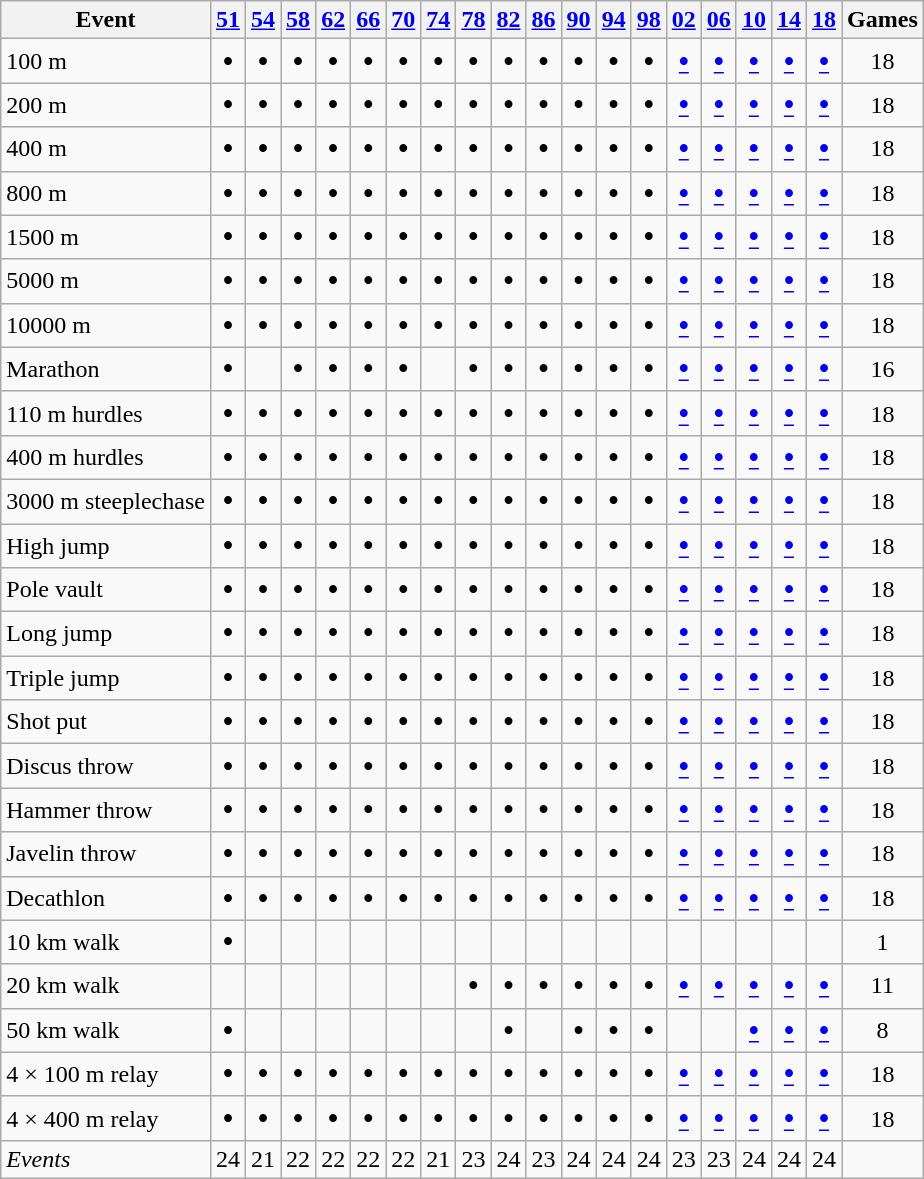<table class="wikitable" style="text-align:center">
<tr>
<th>Event</th>
<th><a href='#'>51</a></th>
<th><a href='#'>54</a></th>
<th><a href='#'>58</a></th>
<th><a href='#'>62</a></th>
<th><a href='#'>66</a></th>
<th><a href='#'>70</a></th>
<th><a href='#'>74</a></th>
<th><a href='#'>78</a></th>
<th><a href='#'>82</a></th>
<th><a href='#'>86</a></th>
<th><a href='#'>90</a></th>
<th><a href='#'>94</a></th>
<th><a href='#'>98</a></th>
<th><a href='#'>02</a></th>
<th><a href='#'>06</a></th>
<th><a href='#'>10</a></th>
<th><a href='#'>14</a></th>
<th><a href='#'>18</a></th>
<th>Games</th>
</tr>
<tr>
<td align=left>100 m</td>
<td><big><strong>•</strong></big></td>
<td><big><strong>•</strong></big></td>
<td><big><strong>•</strong></big></td>
<td><big><strong>•</strong></big></td>
<td><big><strong>•</strong></big></td>
<td><big><strong>•</strong></big></td>
<td><big><strong>•</strong></big></td>
<td><big><strong>•</strong></big></td>
<td><big><strong>•</strong></big></td>
<td><big><strong>•</strong></big></td>
<td><big><strong>•</strong></big></td>
<td><big><strong>•</strong></big></td>
<td><big><strong>•</strong></big></td>
<td><big><strong><a href='#'>•</a></strong></big></td>
<td><big><strong><a href='#'>•</a></strong></big></td>
<td><big><strong><a href='#'>•</a></strong></big></td>
<td><big><strong><a href='#'>•</a></strong></big></td>
<td><big><strong><a href='#'>•</a></strong></big></td>
<td>18</td>
</tr>
<tr>
<td align=left>200 m</td>
<td><big><strong>•</strong></big></td>
<td><big><strong>•</strong></big></td>
<td><big><strong>•</strong></big></td>
<td><big><strong>•</strong></big></td>
<td><big><strong>•</strong></big></td>
<td><big><strong>•</strong></big></td>
<td><big><strong>•</strong></big></td>
<td><big><strong>•</strong></big></td>
<td><big><strong>•</strong></big></td>
<td><big><strong>•</strong></big></td>
<td><big><strong>•</strong></big></td>
<td><big><strong>•</strong></big></td>
<td><big><strong>•</strong></big></td>
<td><big><strong><a href='#'>•</a></strong></big></td>
<td><big><strong><a href='#'>•</a></strong></big></td>
<td><big><strong><a href='#'>•</a></strong></big></td>
<td><big><strong><a href='#'>•</a></strong></big></td>
<td><big><strong><a href='#'>•</a></strong></big></td>
<td>18</td>
</tr>
<tr>
<td align=left>400 m</td>
<td><big><strong>•</strong></big></td>
<td><big><strong>•</strong></big></td>
<td><big><strong>•</strong></big></td>
<td><big><strong>•</strong></big></td>
<td><big><strong>•</strong></big></td>
<td><big><strong>•</strong></big></td>
<td><big><strong>•</strong></big></td>
<td><big><strong>•</strong></big></td>
<td><big><strong>•</strong></big></td>
<td><big><strong>•</strong></big></td>
<td><big><strong>•</strong></big></td>
<td><big><strong>•</strong></big></td>
<td><big><strong>•</strong></big></td>
<td><big><strong><a href='#'>•</a></strong></big></td>
<td><big><strong><a href='#'>•</a></strong></big></td>
<td><big><strong><a href='#'>•</a></strong></big></td>
<td><big><strong><a href='#'>•</a></strong></big></td>
<td><big><strong><a href='#'>•</a></strong></big></td>
<td>18</td>
</tr>
<tr>
<td align=left>800 m</td>
<td><big><strong>•</strong></big></td>
<td><big><strong>•</strong></big></td>
<td><big><strong>•</strong></big></td>
<td><big><strong>•</strong></big></td>
<td><big><strong>•</strong></big></td>
<td><big><strong>•</strong></big></td>
<td><big><strong>•</strong></big></td>
<td><big><strong>•</strong></big></td>
<td><big><strong>•</strong></big></td>
<td><big><strong>•</strong></big></td>
<td><big><strong>•</strong></big></td>
<td><big><strong>•</strong></big></td>
<td><big><strong>•</strong></big></td>
<td><big><strong><a href='#'>•</a></strong></big></td>
<td><big><strong><a href='#'>•</a></strong></big></td>
<td><big><strong><a href='#'>•</a></strong></big></td>
<td><big><strong><a href='#'>•</a></strong></big></td>
<td><big><strong><a href='#'>•</a></strong></big></td>
<td>18</td>
</tr>
<tr>
<td align=left>1500 m</td>
<td><big><strong>•</strong></big></td>
<td><big><strong>•</strong></big></td>
<td><big><strong>•</strong></big></td>
<td><big><strong>•</strong></big></td>
<td><big><strong>•</strong></big></td>
<td><big><strong>•</strong></big></td>
<td><big><strong>•</strong></big></td>
<td><big><strong>•</strong></big></td>
<td><big><strong>•</strong></big></td>
<td><big><strong>•</strong></big></td>
<td><big><strong>•</strong></big></td>
<td><big><strong>•</strong></big></td>
<td><big><strong>•</strong></big></td>
<td><big><strong><a href='#'>•</a></strong></big></td>
<td><big><strong><a href='#'>•</a></strong></big></td>
<td><big><strong><a href='#'>•</a></strong></big></td>
<td><big><strong><a href='#'>•</a></strong></big></td>
<td><big><strong><a href='#'>•</a></strong></big></td>
<td>18</td>
</tr>
<tr>
<td align=left>5000 m</td>
<td><big><strong>•</strong></big></td>
<td><big><strong>•</strong></big></td>
<td><big><strong>•</strong></big></td>
<td><big><strong>•</strong></big></td>
<td><big><strong>•</strong></big></td>
<td><big><strong>•</strong></big></td>
<td><big><strong>•</strong></big></td>
<td><big><strong>•</strong></big></td>
<td><big><strong>•</strong></big></td>
<td><big><strong>•</strong></big></td>
<td><big><strong>•</strong></big></td>
<td><big><strong>•</strong></big></td>
<td><big><strong>•</strong></big></td>
<td><big><strong><a href='#'>•</a></strong></big></td>
<td><big><strong><a href='#'>•</a></strong></big></td>
<td><big><strong><a href='#'>•</a></strong></big></td>
<td><big><strong><a href='#'>•</a></strong></big></td>
<td><big><strong><a href='#'>•</a></strong></big></td>
<td>18</td>
</tr>
<tr>
<td align=left>10000 m</td>
<td><big><strong>•</strong></big></td>
<td><big><strong>•</strong></big></td>
<td><big><strong>•</strong></big></td>
<td><big><strong>•</strong></big></td>
<td><big><strong>•</strong></big></td>
<td><big><strong>•</strong></big></td>
<td><big><strong>•</strong></big></td>
<td><big><strong>•</strong></big></td>
<td><big><strong>•</strong></big></td>
<td><big><strong>•</strong></big></td>
<td><big><strong>•</strong></big></td>
<td><big><strong>•</strong></big></td>
<td><big><strong>•</strong></big></td>
<td><big><strong><a href='#'>•</a></strong></big></td>
<td><big><strong><a href='#'>•</a></strong></big></td>
<td><big><strong><a href='#'>•</a></strong></big></td>
<td><big><strong><a href='#'>•</a></strong></big></td>
<td><big><strong><a href='#'>•</a></strong></big></td>
<td>18</td>
</tr>
<tr>
<td align=left>Marathon</td>
<td><big><strong>•</strong></big></td>
<td></td>
<td><big><strong>•</strong></big></td>
<td><big><strong>•</strong></big></td>
<td><big><strong>•</strong></big></td>
<td><big><strong>•</strong></big></td>
<td></td>
<td><big><strong>•</strong></big></td>
<td><big><strong>•</strong></big></td>
<td><big><strong>•</strong></big></td>
<td><big><strong>•</strong></big></td>
<td><big><strong>•</strong></big></td>
<td><big><strong>•</strong></big></td>
<td><big><strong><a href='#'>•</a></strong></big></td>
<td><big><strong><a href='#'>•</a></strong></big></td>
<td><big><strong><a href='#'>•</a></strong></big></td>
<td><big><strong><a href='#'>•</a></strong></big></td>
<td><big><strong><a href='#'>•</a></strong></big></td>
<td>16</td>
</tr>
<tr>
<td align=left>110 m hurdles</td>
<td><big><strong>•</strong></big></td>
<td><big><strong>•</strong></big></td>
<td><big><strong>•</strong></big></td>
<td><big><strong>•</strong></big></td>
<td><big><strong>•</strong></big></td>
<td><big><strong>•</strong></big></td>
<td><big><strong>•</strong></big></td>
<td><big><strong>•</strong></big></td>
<td><big><strong>•</strong></big></td>
<td><big><strong>•</strong></big></td>
<td><big><strong>•</strong></big></td>
<td><big><strong>•</strong></big></td>
<td><big><strong>•</strong></big></td>
<td><big><strong><a href='#'>•</a></strong></big></td>
<td><big><strong><a href='#'>•</a></strong></big></td>
<td><big><strong><a href='#'>•</a></strong></big></td>
<td><big><strong><a href='#'>•</a></strong></big></td>
<td><big><strong><a href='#'>•</a></strong></big></td>
<td>18</td>
</tr>
<tr>
<td align=left>400 m hurdles</td>
<td><big><strong>•</strong></big></td>
<td><big><strong>•</strong></big></td>
<td><big><strong>•</strong></big></td>
<td><big><strong>•</strong></big></td>
<td><big><strong>•</strong></big></td>
<td><big><strong>•</strong></big></td>
<td><big><strong>•</strong></big></td>
<td><big><strong>•</strong></big></td>
<td><big><strong>•</strong></big></td>
<td><big><strong>•</strong></big></td>
<td><big><strong>•</strong></big></td>
<td><big><strong>•</strong></big></td>
<td><big><strong>•</strong></big></td>
<td><big><strong><a href='#'>•</a></strong></big></td>
<td><big><strong><a href='#'>•</a></strong></big></td>
<td><big><strong><a href='#'>•</a></strong></big></td>
<td><big><strong><a href='#'>•</a></strong></big></td>
<td><big><strong><a href='#'>•</a></strong></big></td>
<td>18</td>
</tr>
<tr>
<td align=left>3000 m steeplechase</td>
<td><big><strong>•</strong></big></td>
<td><big><strong>•</strong></big></td>
<td><big><strong>•</strong></big></td>
<td><big><strong>•</strong></big></td>
<td><big><strong>•</strong></big></td>
<td><big><strong>•</strong></big></td>
<td><big><strong>•</strong></big></td>
<td><big><strong>•</strong></big></td>
<td><big><strong>•</strong></big></td>
<td><big><strong>•</strong></big></td>
<td><big><strong>•</strong></big></td>
<td><big><strong>•</strong></big></td>
<td><big><strong>•</strong></big></td>
<td><big><strong><a href='#'>•</a></strong></big></td>
<td><big><strong><a href='#'>•</a></strong></big></td>
<td><big><strong><a href='#'>•</a></strong></big></td>
<td><big><strong><a href='#'>•</a></strong></big></td>
<td><big><strong><a href='#'>•</a></strong></big></td>
<td>18</td>
</tr>
<tr>
<td align=left>High jump</td>
<td><big><strong>•</strong></big></td>
<td><big><strong>•</strong></big></td>
<td><big><strong>•</strong></big></td>
<td><big><strong>•</strong></big></td>
<td><big><strong>•</strong></big></td>
<td><big><strong>•</strong></big></td>
<td><big><strong>•</strong></big></td>
<td><big><strong>•</strong></big></td>
<td><big><strong>•</strong></big></td>
<td><big><strong>•</strong></big></td>
<td><big><strong>•</strong></big></td>
<td><big><strong>•</strong></big></td>
<td><big><strong>•</strong></big></td>
<td><big><strong><a href='#'>•</a></strong></big></td>
<td><big><strong><a href='#'>•</a></strong></big></td>
<td><big><strong><a href='#'>•</a></strong></big></td>
<td><big><strong><a href='#'>•</a></strong></big></td>
<td><big><strong><a href='#'>•</a></strong></big></td>
<td>18</td>
</tr>
<tr>
<td align=left>Pole vault</td>
<td><big><strong>•</strong></big></td>
<td><big><strong>•</strong></big></td>
<td><big><strong>•</strong></big></td>
<td><big><strong>•</strong></big></td>
<td><big><strong>•</strong></big></td>
<td><big><strong>•</strong></big></td>
<td><big><strong>•</strong></big></td>
<td><big><strong>•</strong></big></td>
<td><big><strong>•</strong></big></td>
<td><big><strong>•</strong></big></td>
<td><big><strong>•</strong></big></td>
<td><big><strong>•</strong></big></td>
<td><big><strong>•</strong></big></td>
<td><big><strong><a href='#'>•</a></strong></big></td>
<td><big><strong><a href='#'>•</a></strong></big></td>
<td><big><strong><a href='#'>•</a></strong></big></td>
<td><big><strong><a href='#'>•</a></strong></big></td>
<td><big><strong><a href='#'>•</a></strong></big></td>
<td>18</td>
</tr>
<tr>
<td align=left>Long jump</td>
<td><big><strong>•</strong></big></td>
<td><big><strong>•</strong></big></td>
<td><big><strong>•</strong></big></td>
<td><big><strong>•</strong></big></td>
<td><big><strong>•</strong></big></td>
<td><big><strong>•</strong></big></td>
<td><big><strong>•</strong></big></td>
<td><big><strong>•</strong></big></td>
<td><big><strong>•</strong></big></td>
<td><big><strong>•</strong></big></td>
<td><big><strong>•</strong></big></td>
<td><big><strong>•</strong></big></td>
<td><big><strong>•</strong></big></td>
<td><big><strong><a href='#'>•</a></strong></big></td>
<td><big><strong><a href='#'>•</a></strong></big></td>
<td><big><strong><a href='#'>•</a></strong></big></td>
<td><big><strong><a href='#'>•</a></strong></big></td>
<td><big><strong><a href='#'>•</a></strong></big></td>
<td>18</td>
</tr>
<tr>
<td align=left>Triple jump</td>
<td><big><strong>•</strong></big></td>
<td><big><strong>•</strong></big></td>
<td><big><strong>•</strong></big></td>
<td><big><strong>•</strong></big></td>
<td><big><strong>•</strong></big></td>
<td><big><strong>•</strong></big></td>
<td><big><strong>•</strong></big></td>
<td><big><strong>•</strong></big></td>
<td><big><strong>•</strong></big></td>
<td><big><strong>•</strong></big></td>
<td><big><strong>•</strong></big></td>
<td><big><strong>•</strong></big></td>
<td><big><strong>•</strong></big></td>
<td><big><strong><a href='#'>•</a></strong></big></td>
<td><big><strong><a href='#'>•</a></strong></big></td>
<td><big><strong><a href='#'>•</a></strong></big></td>
<td><big><strong><a href='#'>•</a></strong></big></td>
<td><big><strong><a href='#'>•</a></strong></big></td>
<td>18</td>
</tr>
<tr>
<td align=left>Shot put</td>
<td><big><strong>•</strong></big></td>
<td><big><strong>•</strong></big></td>
<td><big><strong>•</strong></big></td>
<td><big><strong>•</strong></big></td>
<td><big><strong>•</strong></big></td>
<td><big><strong>•</strong></big></td>
<td><big><strong>•</strong></big></td>
<td><big><strong>•</strong></big></td>
<td><big><strong>•</strong></big></td>
<td><big><strong>•</strong></big></td>
<td><big><strong>•</strong></big></td>
<td><big><strong>•</strong></big></td>
<td><big><strong>•</strong></big></td>
<td><big><strong><a href='#'>•</a></strong></big></td>
<td><big><strong><a href='#'>•</a></strong></big></td>
<td><big><strong><a href='#'>•</a></strong></big></td>
<td><big><strong><a href='#'>•</a></strong></big></td>
<td><big><strong><a href='#'>•</a></strong></big></td>
<td>18</td>
</tr>
<tr>
<td align=left>Discus throw</td>
<td><big><strong>•</strong></big></td>
<td><big><strong>•</strong></big></td>
<td><big><strong>•</strong></big></td>
<td><big><strong>•</strong></big></td>
<td><big><strong>•</strong></big></td>
<td><big><strong>•</strong></big></td>
<td><big><strong>•</strong></big></td>
<td><big><strong>•</strong></big></td>
<td><big><strong>•</strong></big></td>
<td><big><strong>•</strong></big></td>
<td><big><strong>•</strong></big></td>
<td><big><strong>•</strong></big></td>
<td><big><strong>•</strong></big></td>
<td><big><strong><a href='#'>•</a></strong></big></td>
<td><big><strong><a href='#'>•</a></strong></big></td>
<td><big><strong><a href='#'>•</a></strong></big></td>
<td><big><strong><a href='#'>•</a></strong></big></td>
<td><big><strong><a href='#'>•</a></strong></big></td>
<td>18</td>
</tr>
<tr>
<td align=left>Hammer throw</td>
<td><big><strong>•</strong></big></td>
<td><big><strong>•</strong></big></td>
<td><big><strong>•</strong></big></td>
<td><big><strong>•</strong></big></td>
<td><big><strong>•</strong></big></td>
<td><big><strong>•</strong></big></td>
<td><big><strong>•</strong></big></td>
<td><big><strong>•</strong></big></td>
<td><big><strong>•</strong></big></td>
<td><big><strong>•</strong></big></td>
<td><big><strong>•</strong></big></td>
<td><big><strong>•</strong></big></td>
<td><big><strong>•</strong></big></td>
<td><big><strong><a href='#'>•</a></strong></big></td>
<td><big><strong><a href='#'>•</a></strong></big></td>
<td><big><strong><a href='#'>•</a></strong></big></td>
<td><big><strong><a href='#'>•</a></strong></big></td>
<td><big><strong><a href='#'>•</a></strong></big></td>
<td>18</td>
</tr>
<tr>
<td align=left>Javelin throw</td>
<td><big><strong>•</strong></big></td>
<td><big><strong>•</strong></big></td>
<td><big><strong>•</strong></big></td>
<td><big><strong>•</strong></big></td>
<td><big><strong>•</strong></big></td>
<td><big><strong>•</strong></big></td>
<td><big><strong>•</strong></big></td>
<td><big><strong>•</strong></big></td>
<td><big><strong>•</strong></big></td>
<td><big><strong>•</strong></big></td>
<td><big><strong>•</strong></big></td>
<td><big><strong>•</strong></big></td>
<td><big><strong>•</strong></big></td>
<td><big><strong><a href='#'>•</a></strong></big></td>
<td><big><strong><a href='#'>•</a></strong></big></td>
<td><big><strong><a href='#'>•</a></strong></big></td>
<td><big><strong><a href='#'>•</a></strong></big></td>
<td><big><strong><a href='#'>•</a></strong></big></td>
<td>18</td>
</tr>
<tr>
<td align=left>Decathlon</td>
<td><big><strong>•</strong></big></td>
<td><big><strong>•</strong></big></td>
<td><big><strong>•</strong></big></td>
<td><big><strong>•</strong></big></td>
<td><big><strong>•</strong></big></td>
<td><big><strong>•</strong></big></td>
<td><big><strong>•</strong></big></td>
<td><big><strong>•</strong></big></td>
<td><big><strong>•</strong></big></td>
<td><big><strong>•</strong></big></td>
<td><big><strong>•</strong></big></td>
<td><big><strong>•</strong></big></td>
<td><big><strong>•</strong></big></td>
<td><big><strong><a href='#'>•</a></strong></big></td>
<td><big><strong><a href='#'>•</a></strong></big></td>
<td><big><strong><a href='#'>•</a></strong></big></td>
<td><big><strong><a href='#'>•</a></strong></big></td>
<td><big><strong><a href='#'>•</a></strong></big></td>
<td>18</td>
</tr>
<tr>
<td align=left>10 km walk</td>
<td><big><strong>•</strong></big></td>
<td></td>
<td></td>
<td></td>
<td></td>
<td></td>
<td></td>
<td></td>
<td></td>
<td></td>
<td></td>
<td></td>
<td></td>
<td></td>
<td></td>
<td></td>
<td></td>
<td></td>
<td>1</td>
</tr>
<tr>
<td align=left>20 km walk</td>
<td></td>
<td></td>
<td></td>
<td></td>
<td></td>
<td></td>
<td></td>
<td><big><strong>•</strong></big></td>
<td><big><strong>•</strong></big></td>
<td><big><strong>•</strong></big></td>
<td><big><strong>•</strong></big></td>
<td><big><strong>•</strong></big></td>
<td><big><strong>•</strong></big></td>
<td><big><strong><a href='#'>•</a></strong></big></td>
<td><big><strong><a href='#'>•</a></strong></big></td>
<td><big><strong><a href='#'>•</a></strong></big></td>
<td><big><strong><a href='#'>•</a></strong></big></td>
<td><big><strong><a href='#'>•</a></strong></big></td>
<td>11</td>
</tr>
<tr>
<td align=left>50 km walk</td>
<td><big><strong>•</strong></big></td>
<td></td>
<td></td>
<td></td>
<td></td>
<td></td>
<td></td>
<td></td>
<td><big><strong>•</strong></big></td>
<td></td>
<td><big><strong>•</strong></big></td>
<td><big><strong>•</strong></big></td>
<td><big><strong>•</strong></big></td>
<td></td>
<td></td>
<td><big><strong><a href='#'>•</a></strong></big></td>
<td><big><strong><a href='#'>•</a></strong></big></td>
<td><big><strong><a href='#'>•</a></strong></big></td>
<td>8</td>
</tr>
<tr>
<td align=left>4 × 100 m relay</td>
<td><big><strong>•</strong></big></td>
<td><big><strong>•</strong></big></td>
<td><big><strong>•</strong></big></td>
<td><big><strong>•</strong></big></td>
<td><big><strong>•</strong></big></td>
<td><big><strong>•</strong></big></td>
<td><big><strong>•</strong></big></td>
<td><big><strong>•</strong></big></td>
<td><big><strong>•</strong></big></td>
<td><big><strong>•</strong></big></td>
<td><big><strong>•</strong></big></td>
<td><big><strong>•</strong></big></td>
<td><big><strong>•</strong></big></td>
<td><big><strong><a href='#'>•</a></strong></big></td>
<td><big><strong><a href='#'>•</a></strong></big></td>
<td><big><strong><a href='#'>•</a></strong></big></td>
<td><big><strong><a href='#'>•</a></strong></big></td>
<td><big><strong><a href='#'>•</a></strong></big></td>
<td>18</td>
</tr>
<tr>
<td align=left>4 × 400 m relay</td>
<td><big><strong>•</strong></big></td>
<td><big><strong>•</strong></big></td>
<td><big><strong>•</strong></big></td>
<td><big><strong>•</strong></big></td>
<td><big><strong>•</strong></big></td>
<td><big><strong>•</strong></big></td>
<td><big><strong>•</strong></big></td>
<td><big><strong>•</strong></big></td>
<td><big><strong>•</strong></big></td>
<td><big><strong>•</strong></big></td>
<td><big><strong>•</strong></big></td>
<td><big><strong>•</strong></big></td>
<td><big><strong>•</strong></big></td>
<td><big><strong><a href='#'>•</a></strong></big></td>
<td><big><strong><a href='#'>•</a></strong></big></td>
<td><big><strong><a href='#'>•</a></strong></big></td>
<td><big><strong><a href='#'>•</a></strong></big></td>
<td><big><strong><a href='#'>•</a></strong></big></td>
<td>18</td>
</tr>
<tr>
<td align=left><em>Events</em></td>
<td>24</td>
<td>21</td>
<td>22</td>
<td>22</td>
<td>22</td>
<td>22</td>
<td>21</td>
<td>23</td>
<td>24</td>
<td>23</td>
<td>24</td>
<td>24</td>
<td>24</td>
<td>23</td>
<td>23</td>
<td>24</td>
<td>24</td>
<td>24</td>
<td></td>
</tr>
</table>
